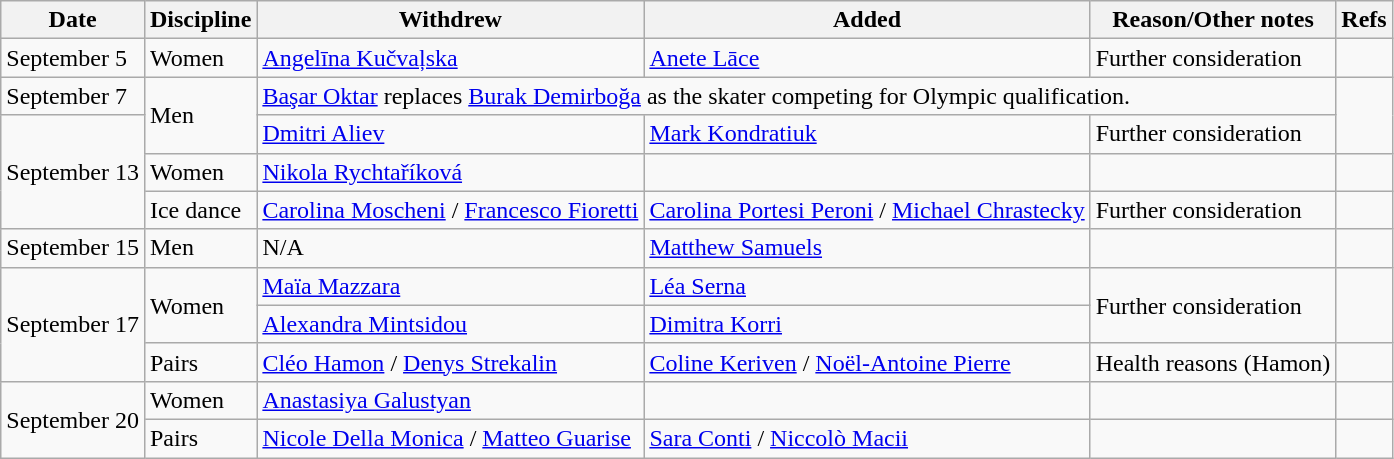<table class="wikitable sortable">
<tr>
<th>Date</th>
<th>Discipline</th>
<th>Withdrew</th>
<th>Added</th>
<th>Reason/Other notes</th>
<th>Refs</th>
</tr>
<tr>
<td>September 5</td>
<td>Women</td>
<td> <a href='#'>Angelīna Kučvaļska</a></td>
<td> <a href='#'>Anete Lāce</a></td>
<td>Further consideration</td>
<td></td>
</tr>
<tr>
<td>September 7</td>
<td rowspan=2>Men</td>
<td colspan=3> <a href='#'>Başar Oktar</a> replaces  <a href='#'>Burak Demirboğa</a> as the skater competing for Olympic qualification.</td>
<td rowspan=2></td>
</tr>
<tr>
<td rowspan=3>September 13</td>
<td> <a href='#'>Dmitri Aliev</a></td>
<td> <a href='#'>Mark Kondratiuk</a></td>
<td>Further consideration</td>
</tr>
<tr>
<td>Women</td>
<td> <a href='#'>Nikola Rychtaříková</a></td>
<td></td>
<td></td>
<td></td>
</tr>
<tr>
<td>Ice dance</td>
<td> <a href='#'>Carolina Moscheni</a> / <a href='#'>Francesco Fioretti</a></td>
<td> <a href='#'>Carolina Portesi Peroni</a> / <a href='#'>Michael Chrastecky</a></td>
<td>Further consideration</td>
<td></td>
</tr>
<tr>
<td>September 15</td>
<td>Men</td>
<td>N/A</td>
<td> <a href='#'>Matthew Samuels</a></td>
<td></td>
<td></td>
</tr>
<tr>
<td rowspan=3>September 17</td>
<td rowspan=2>Women</td>
<td> <a href='#'>Maïa Mazzara</a></td>
<td> <a href='#'>Léa Serna</a></td>
<td rowspan="2">Further consideration</td>
<td rowspan=2></td>
</tr>
<tr>
<td> <a href='#'>Alexandra Mintsidou</a></td>
<td> <a href='#'>Dimitra Korri</a></td>
</tr>
<tr>
<td>Pairs</td>
<td> <a href='#'>Cléo Hamon</a> / <a href='#'>Denys Strekalin</a></td>
<td> <a href='#'>Coline Keriven</a> / <a href='#'>Noël-Antoine Pierre</a></td>
<td>Health reasons (Hamon)</td>
<td></td>
</tr>
<tr>
<td rowspan=2>September 20</td>
<td>Women</td>
<td> <a href='#'>Anastasiya Galustyan</a></td>
<td></td>
<td></td>
<td></td>
</tr>
<tr>
<td>Pairs</td>
<td> <a href='#'>Nicole Della Monica</a> / <a href='#'>Matteo Guarise</a></td>
<td> <a href='#'>Sara Conti</a> / <a href='#'>Niccolò Macii</a></td>
<td></td>
<td></td>
</tr>
</table>
